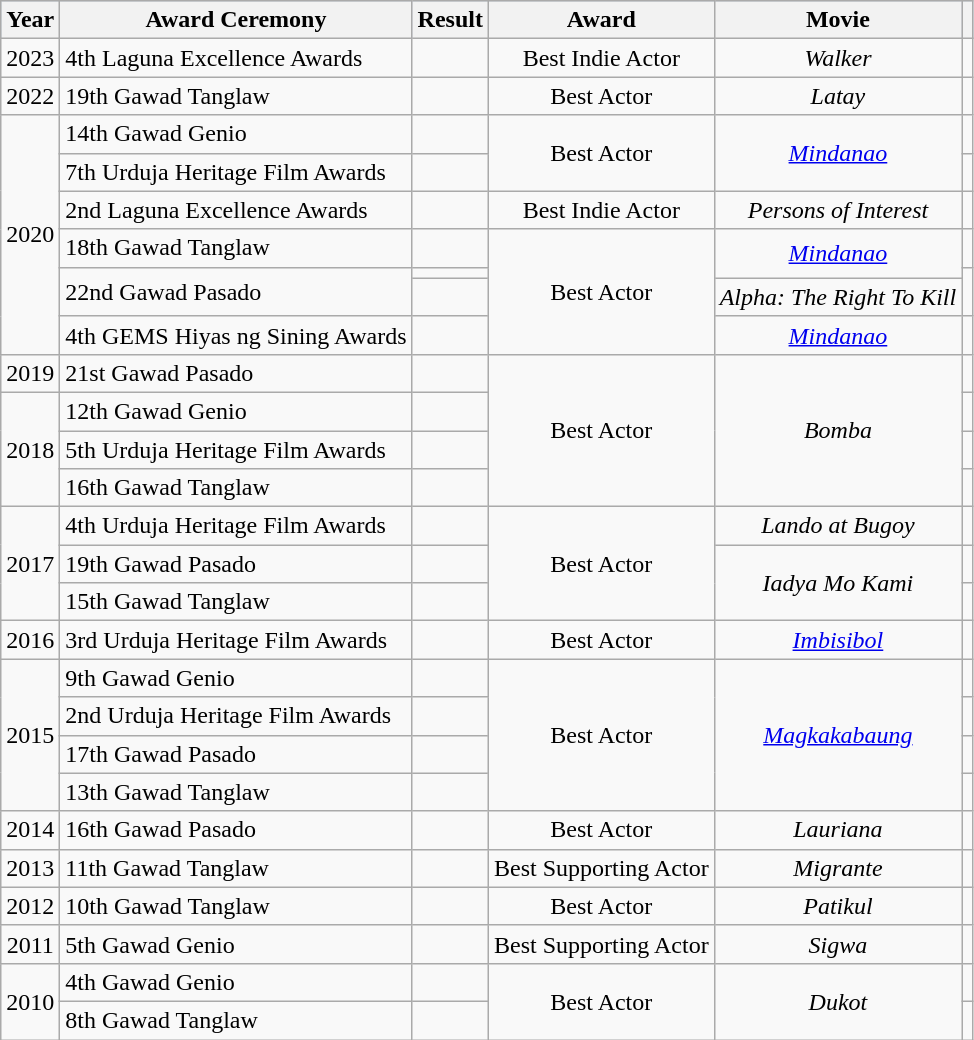<table class="wikitable sortable">
<tr style="background:#b0c4de; text-align:center;">
<th>Year</th>
<th>Award Ceremony</th>
<th>Result</th>
<th>Award</th>
<th>Movie</th>
<th></th>
</tr>
<tr>
<td align="center">2023</td>
<td>4th Laguna Excellence Awards</td>
<td></td>
<td align="center">Best Indie Actor</td>
<td align="center"><em>Walker</em></td>
<td></td>
</tr>
<tr>
<td align="center">2022</td>
<td>19th Gawad Tanglaw</td>
<td></td>
<td align="center">Best Actor</td>
<td align="center"><em>Latay</em></td>
<td></td>
</tr>
<tr>
<td rowspan="7" align="center">2020</td>
<td>14th Gawad Genio</td>
<td></td>
<td rowspan="2" align="center">Best Actor</td>
<td rowspan="2" align="center"><em><a href='#'>Mindanao</a></em></td>
<td></td>
</tr>
<tr>
<td>7th Urduja Heritage Film Awards</td>
<td></td>
<td></td>
</tr>
<tr>
<td>2nd Laguna Excellence Awards</td>
<td></td>
<td align="center">Best Indie Actor</td>
<td align="center"><em>Persons of Interest</em></td>
<td></td>
</tr>
<tr>
<td>18th Gawad Tanglaw</td>
<td></td>
<td rowspan="4" align="center">Best Actor</td>
<td rowspan="2" align="center"><em><a href='#'>Mindanao</a></em></td>
<td></td>
</tr>
<tr>
<td rowspan="2">22nd Gawad Pasado</td>
<td></td>
<td rowspan="2"></td>
</tr>
<tr>
<td></td>
<td align="center"><em>Alpha: The Right To Kill</em></td>
</tr>
<tr>
<td>4th GEMS Hiyas ng Sining Awards</td>
<td></td>
<td align="center"><em><a href='#'>Mindanao</a></em></td>
<td></td>
</tr>
<tr>
<td align="center">2019</td>
<td>21st Gawad Pasado</td>
<td></td>
<td rowspan="4" align="center">Best Actor</td>
<td rowspan="4" align="center"><em>Bomba</em></td>
<td></td>
</tr>
<tr>
<td rowspan="3" align="center">2018</td>
<td>12th Gawad Genio</td>
<td></td>
<td></td>
</tr>
<tr>
<td>5th Urduja Heritage Film Awards</td>
<td></td>
<td></td>
</tr>
<tr>
<td>16th Gawad Tanglaw</td>
<td></td>
<td></td>
</tr>
<tr>
<td rowspan="3" align="center">2017</td>
<td>4th Urduja Heritage Film Awards</td>
<td></td>
<td rowspan="3" align="center">Best Actor</td>
<td align="center"><em>Lando at Bugoy</em></td>
<td></td>
</tr>
<tr>
<td>19th Gawad Pasado</td>
<td></td>
<td rowspan="2" align="center"><em>Iadya Mo Kami</em></td>
<td></td>
</tr>
<tr>
<td>15th Gawad Tanglaw</td>
<td></td>
<td></td>
</tr>
<tr>
<td align="center">2016</td>
<td>3rd Urduja Heritage Film Awards</td>
<td></td>
<td align="center">Best Actor</td>
<td align="center"><em><a href='#'>Imbisibol</a></em></td>
<td></td>
</tr>
<tr>
<td rowspan="4" align="center">2015</td>
<td>9th Gawad Genio</td>
<td></td>
<td rowspan="4" align="center">Best Actor</td>
<td rowspan="4" align="center"><em><a href='#'>Magkakabaung</a></em></td>
<td></td>
</tr>
<tr>
<td>2nd Urduja Heritage Film Awards</td>
<td></td>
<td></td>
</tr>
<tr>
<td>17th Gawad Pasado</td>
<td></td>
<td></td>
</tr>
<tr>
<td>13th Gawad Tanglaw</td>
<td></td>
<td></td>
</tr>
<tr>
<td align="center">2014</td>
<td>16th Gawad Pasado</td>
<td></td>
<td align="center">Best Actor</td>
<td align="center"><em>Lauriana</em></td>
<td></td>
</tr>
<tr>
<td align="center">2013</td>
<td>11th Gawad Tanglaw</td>
<td></td>
<td align="center">Best Supporting Actor</td>
<td align="center"><em>Migrante</em></td>
<td></td>
</tr>
<tr>
<td align="center">2012</td>
<td>10th Gawad Tanglaw</td>
<td></td>
<td align="center">Best Actor</td>
<td align="center"><em>Patikul</em></td>
<td></td>
</tr>
<tr>
<td align="center">2011</td>
<td>5th Gawad Genio</td>
<td></td>
<td align="center">Best Supporting Actor</td>
<td align="center"><em>Sigwa</em></td>
<td></td>
</tr>
<tr>
<td rowspan="2" align="center">2010</td>
<td>4th Gawad Genio</td>
<td></td>
<td rowspan="2" align="center">Best Actor</td>
<td rowspan="2" align="center"><em>Dukot</em></td>
<td></td>
</tr>
<tr>
<td>8th Gawad Tanglaw</td>
<td></td>
<td></td>
</tr>
</table>
